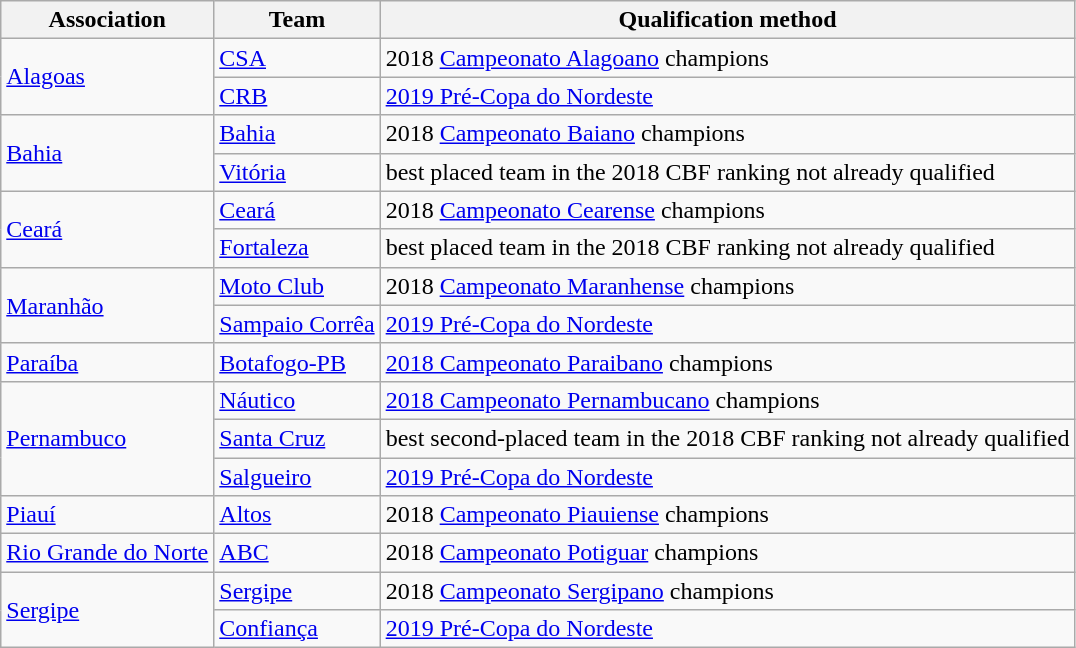<table class="wikitable">
<tr>
<th>Association</th>
<th>Team</th>
<th>Qualification method</th>
</tr>
<tr>
<td rowspan=2> <a href='#'>Alagoas</a><br></td>
<td><a href='#'>CSA</a></td>
<td>2018 <a href='#'>Campeonato Alagoano</a> champions</td>
</tr>
<tr>
<td><a href='#'>CRB</a></td>
<td><a href='#'>2019 Pré-Copa do Nordeste</a></td>
</tr>
<tr>
<td rowspan=2> <a href='#'>Bahia</a><br></td>
<td><a href='#'>Bahia</a></td>
<td>2018 <a href='#'>Campeonato Baiano</a> champions</td>
</tr>
<tr>
<td><a href='#'>Vitória</a></td>
<td>best placed team in the 2018 CBF ranking not already qualified</td>
</tr>
<tr>
<td rowspan=2> <a href='#'>Ceará</a><br></td>
<td><a href='#'>Ceará</a></td>
<td>2018 <a href='#'>Campeonato Cearense</a> champions</td>
</tr>
<tr>
<td><a href='#'>Fortaleza</a></td>
<td>best placed team in the 2018 CBF ranking not already qualified</td>
</tr>
<tr>
<td rowspan=2> <a href='#'>Maranhão</a><br></td>
<td><a href='#'>Moto Club</a></td>
<td>2018 <a href='#'>Campeonato Maranhense</a> champions</td>
</tr>
<tr>
<td><a href='#'>Sampaio Corrêa</a></td>
<td><a href='#'>2019 Pré-Copa do Nordeste</a></td>
</tr>
<tr>
<td> <a href='#'>Paraíba</a><br></td>
<td><a href='#'>Botafogo-PB</a></td>
<td><a href='#'>2018 Campeonato Paraibano</a> champions</td>
</tr>
<tr>
<td rowspan=3> <a href='#'>Pernambuco</a><br></td>
<td><a href='#'>Náutico</a></td>
<td><a href='#'>2018 Campeonato Pernambucano</a> champions</td>
</tr>
<tr>
<td><a href='#'>Santa Cruz</a></td>
<td>best second-placed team in the 2018 CBF ranking not already qualified</td>
</tr>
<tr>
<td><a href='#'>Salgueiro</a></td>
<td><a href='#'>2019 Pré-Copa do Nordeste</a></td>
</tr>
<tr>
<td> <a href='#'>Piauí</a><br></td>
<td><a href='#'>Altos</a></td>
<td>2018 <a href='#'>Campeonato Piauiense</a> champions</td>
</tr>
<tr>
<td> <a href='#'>Rio Grande do Norte</a><br></td>
<td><a href='#'>ABC</a></td>
<td>2018 <a href='#'>Campeonato Potiguar</a> champions</td>
</tr>
<tr>
<td rowspan=2> <a href='#'>Sergipe</a><br></td>
<td><a href='#'>Sergipe</a></td>
<td>2018 <a href='#'>Campeonato Sergipano</a> champions</td>
</tr>
<tr>
<td><a href='#'>Confiança</a></td>
<td><a href='#'>2019 Pré-Copa do Nordeste</a></td>
</tr>
</table>
